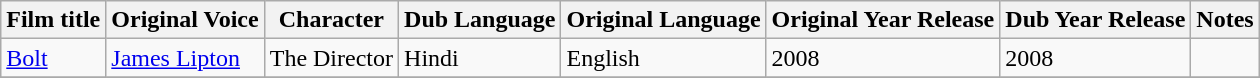<table class="wikitable">
<tr>
<th>Film title</th>
<th>Original Voice</th>
<th>Character</th>
<th>Dub Language</th>
<th>Original Language</th>
<th>Original Year Release</th>
<th>Dub Year Release</th>
<th>Notes</th>
</tr>
<tr>
<td><a href='#'>Bolt</a></td>
<td><a href='#'>James Lipton</a></td>
<td>The Director</td>
<td>Hindi</td>
<td>English</td>
<td>2008</td>
<td>2008</td>
<td></td>
</tr>
<tr>
</tr>
</table>
